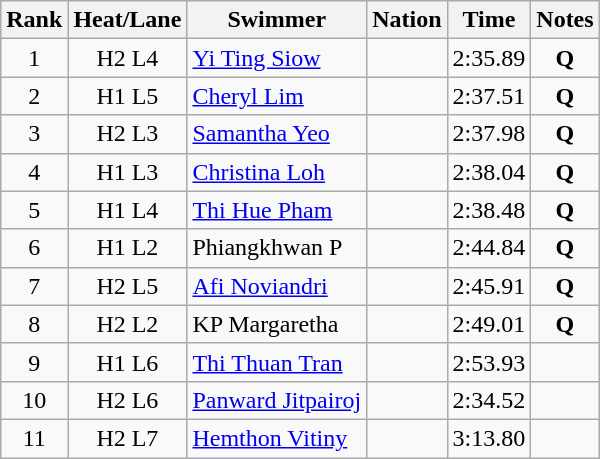<table class="wikitable sortable" style="text-align:center">
<tr>
<th>Rank</th>
<th>Heat/Lane</th>
<th>Swimmer</th>
<th>Nation</th>
<th>Time</th>
<th>Notes</th>
</tr>
<tr>
<td>1</td>
<td>H2 L4</td>
<td align=left><a href='#'>Yi Ting Siow</a></td>
<td align=left></td>
<td>2:35.89</td>
<td><strong>Q</strong></td>
</tr>
<tr>
<td>2</td>
<td>H1 L5</td>
<td align=left><a href='#'>Cheryl Lim</a></td>
<td align=left></td>
<td>2:37.51</td>
<td><strong>Q</strong></td>
</tr>
<tr>
<td>3</td>
<td>H2 L3</td>
<td align=left><a href='#'>Samantha Yeo</a></td>
<td align=left></td>
<td>2:37.98</td>
<td><strong>Q</strong></td>
</tr>
<tr>
<td>4</td>
<td>H1 L3</td>
<td align=left><a href='#'>Christina Loh</a></td>
<td align=left></td>
<td>2:38.04</td>
<td><strong>Q</strong></td>
</tr>
<tr>
<td>5</td>
<td>H1 L4</td>
<td align=left><a href='#'>Thi Hue Pham</a></td>
<td align=left></td>
<td>2:38.48</td>
<td><strong>Q</strong></td>
</tr>
<tr>
<td>6</td>
<td>H1 L2</td>
<td align=left>Phiangkhwan P</td>
<td align=left></td>
<td>2:44.84</td>
<td><strong>Q</strong></td>
</tr>
<tr>
<td>7</td>
<td>H2 L5</td>
<td align=left><a href='#'>Afi Noviandri</a></td>
<td align=left></td>
<td>2:45.91</td>
<td><strong>Q</strong></td>
</tr>
<tr>
<td>8</td>
<td>H2 L2</td>
<td align=left>KP Margaretha</td>
<td align=left></td>
<td>2:49.01</td>
<td><strong>Q</strong></td>
</tr>
<tr>
<td>9</td>
<td>H1 L6</td>
<td align=left><a href='#'>Thi Thuan Tran</a></td>
<td align=left></td>
<td>2:53.93</td>
<td></td>
</tr>
<tr>
<td>10</td>
<td>H2 L6</td>
<td align=left><a href='#'>Panward Jitpairoj</a></td>
<td align=left></td>
<td>2:34.52</td>
<td></td>
</tr>
<tr>
<td>11</td>
<td>H2 L7</td>
<td align=left><a href='#'>Hemthon Vitiny</a></td>
<td align=left></td>
<td>3:13.80</td>
<td></td>
</tr>
</table>
